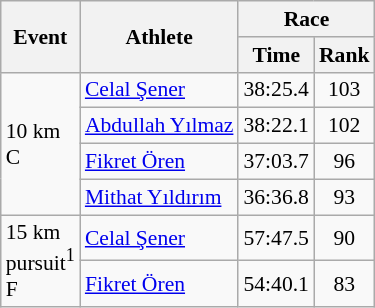<table class="wikitable" border="1" style="font-size:90%">
<tr>
<th rowspan=2>Event</th>
<th rowspan=2>Athlete</th>
<th colspan=2>Race</th>
</tr>
<tr>
<th>Time</th>
<th>Rank</th>
</tr>
<tr>
<td rowspan=4>10 km <br> C</td>
<td><a href='#'>Celal Şener</a></td>
<td align=center>38:25.4</td>
<td align=center>103</td>
</tr>
<tr>
<td><a href='#'>Abdullah Yılmaz</a></td>
<td align=center>38:22.1</td>
<td align=center>102</td>
</tr>
<tr>
<td><a href='#'>Fikret Ören</a></td>
<td align=center>37:03.7</td>
<td align=center>96</td>
</tr>
<tr>
<td><a href='#'>Mithat Yıldırım</a></td>
<td align=center>36:36.8</td>
<td align=center>93</td>
</tr>
<tr>
<td rowspan=2>15 km <br> pursuit<sup>1</sup> <br> F</td>
<td><a href='#'>Celal Şener</a></td>
<td align=center>57:47.5</td>
<td align=center>90</td>
</tr>
<tr>
<td><a href='#'>Fikret Ören</a></td>
<td align=center>54:40.1</td>
<td align=center>83</td>
</tr>
</table>
